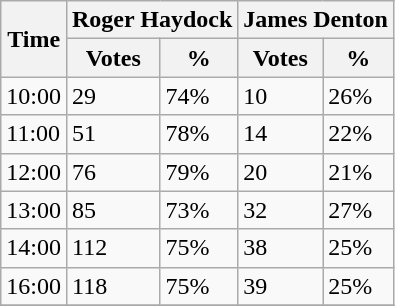<table class="wikitable">
<tr>
<th rowspan="2">Time</th>
<th colspan="2">Roger Haydock</th>
<th colspan="2">James Denton</th>
</tr>
<tr>
<th>Votes</th>
<th>%</th>
<th>Votes</th>
<th>%</th>
</tr>
<tr>
<td>10:00</td>
<td>29</td>
<td>74%</td>
<td>10</td>
<td>26%</td>
</tr>
<tr>
<td>11:00</td>
<td>51</td>
<td>78%</td>
<td>14</td>
<td>22%</td>
</tr>
<tr>
<td>12:00</td>
<td>76</td>
<td>79%</td>
<td>20</td>
<td>21%</td>
</tr>
<tr>
<td>13:00</td>
<td>85</td>
<td>73%</td>
<td>32</td>
<td>27%</td>
</tr>
<tr>
<td>14:00</td>
<td>112</td>
<td>75%</td>
<td>38</td>
<td>25%</td>
</tr>
<tr>
<td>16:00</td>
<td>118</td>
<td>75%</td>
<td>39</td>
<td>25%</td>
</tr>
<tr>
</tr>
</table>
